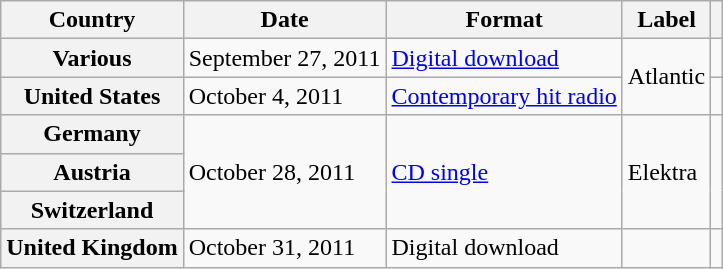<table class="wikitable plainrowheaders">
<tr>
<th scope="col">Country</th>
<th scope="col">Date</th>
<th scope="col">Format</th>
<th scope="col">Label</th>
<th scope="col"></th>
</tr>
<tr>
<th scope="row">Various</th>
<td>September 27, 2011</td>
<td><a href='#'>Digital download</a></td>
<td rowspan="2">Atlantic</td>
<td align="center"></td>
</tr>
<tr>
<th scope="row">United States</th>
<td>October 4, 2011</td>
<td><a href='#'>Contemporary hit radio</a></td>
<td align="center"></td>
</tr>
<tr>
<th scope="row">Germany</th>
<td rowspan="3">October 28, 2011</td>
<td rowspan="3"><a href='#'>CD single</a></td>
<td rowspan="3">Elektra</td>
<td rowspan="3" align="center"></td>
</tr>
<tr>
<th scope="row">Austria</th>
</tr>
<tr>
<th scope="row">Switzerland</th>
</tr>
<tr>
<th scope="row">United Kingdom</th>
<td>October 31, 2011</td>
<td>Digital download</td>
<td></td>
<td align="center"></td>
</tr>
</table>
